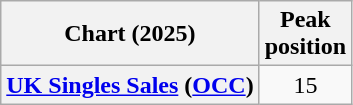<table class="wikitable sortable plainrowheaders" style="text-align:center">
<tr>
<th scope="col">Chart (2025)</th>
<th scope="col">Peak<br>position</th>
</tr>
<tr>
<th scope="row"><a href='#'>UK Singles Sales</a> (<a href='#'>OCC</a>)</th>
<td>15</td>
</tr>
</table>
